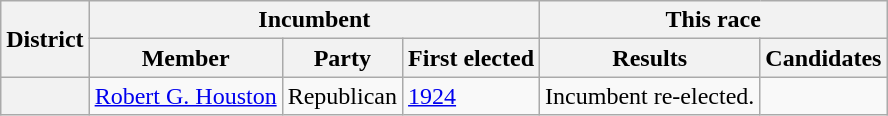<table class=wikitable>
<tr>
<th rowspan=2>District</th>
<th colspan=3>Incumbent</th>
<th colspan=2>This race</th>
</tr>
<tr>
<th>Member</th>
<th>Party</th>
<th>First elected</th>
<th>Results</th>
<th>Candidates</th>
</tr>
<tr>
<th></th>
<td><a href='#'>Robert G. Houston</a></td>
<td>Republican</td>
<td><a href='#'>1924</a></td>
<td>Incumbent re-elected.</td>
<td nowrap></td>
</tr>
</table>
